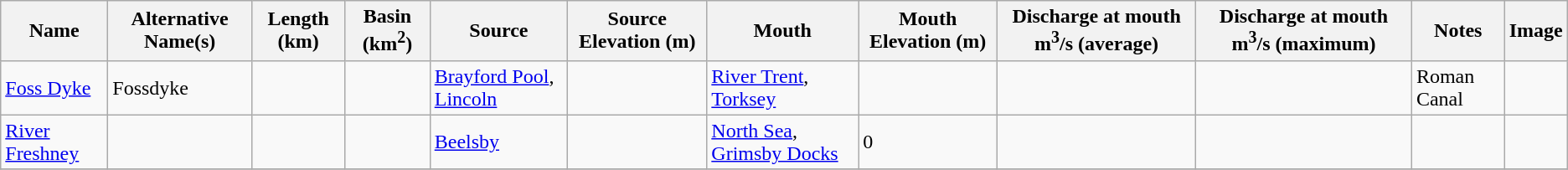<table class="wikitable sortable">
<tr>
<th>Name</th>
<th>Alternative Name(s)</th>
<th>Length (km)</th>
<th>Basin (km<sup>2</sup>)</th>
<th>Source</th>
<th>Source Elevation (m)</th>
<th>Mouth</th>
<th>Mouth Elevation (m)</th>
<th>Discharge at mouth m<sup>3</sup>/s (average)</th>
<th class="unsortable">Discharge at mouth m<sup>3</sup>/s (maximum)</th>
<th>Notes</th>
<th class="unsortable">Image</th>
</tr>
<tr>
<td><a href='#'>Foss Dyke</a></td>
<td>Fossdyke</td>
<td></td>
<td></td>
<td><a href='#'>Brayford Pool</a>, <a href='#'>Lincoln</a></td>
<td></td>
<td><a href='#'>River Trent</a>, <a href='#'>Torksey</a></td>
<td></td>
<td></td>
<td></td>
<td>Roman Canal</td>
<td></td>
</tr>
<tr>
<td><a href='#'>River Freshney</a></td>
<td></td>
<td></td>
<td></td>
<td><a href='#'>Beelsby</a></td>
<td></td>
<td><a href='#'>North Sea</a>, <a href='#'>Grimsby Docks</a></td>
<td>0</td>
<td></td>
<td></td>
<td></td>
<td></td>
</tr>
<tr>
</tr>
</table>
